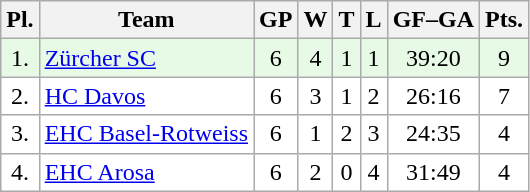<table class="wikitable">
<tr>
<th>Pl.</th>
<th>Team</th>
<th>GP</th>
<th>W</th>
<th>T</th>
<th>L</th>
<th>GF–GA</th>
<th>Pts.</th>
</tr>
<tr align="center " bgcolor="#e6fae6">
<td>1.</td>
<td align="left"><a href='#'>Zürcher SC</a></td>
<td>6</td>
<td>4</td>
<td>1</td>
<td>1</td>
<td>39:20</td>
<td>9</td>
</tr>
<tr align="center "  bgcolor="#FFFFFF">
<td>2.</td>
<td align="left"><a href='#'>HC Davos</a></td>
<td>6</td>
<td>3</td>
<td>1</td>
<td>2</td>
<td>26:16</td>
<td>7</td>
</tr>
<tr align="center "  bgcolor="#FFFFFF">
<td>3.</td>
<td align="left"><a href='#'>EHC Basel-Rotweiss</a></td>
<td>6</td>
<td>1</td>
<td>2</td>
<td>3</td>
<td>24:35</td>
<td>4</td>
</tr>
<tr align="center "  bgcolor="#FFFFFF">
<td>4.</td>
<td align="left"><a href='#'>EHC Arosa</a></td>
<td>6</td>
<td>2</td>
<td>0</td>
<td>4</td>
<td>31:49</td>
<td>4</td>
</tr>
</table>
